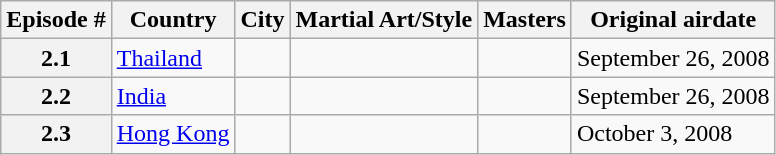<table class="wikitable">
<tr>
<th>Episode #</th>
<th>Country</th>
<th>City</th>
<th>Martial Art/Style</th>
<th>Masters</th>
<th>Original airdate</th>
</tr>
<tr>
<th>2.1</th>
<td><a href='#'>Thailand</a></td>
<td></td>
<td></td>
<td></td>
<td>September 26, 2008</td>
</tr>
<tr>
<th>2.2</th>
<td><a href='#'>India</a></td>
<td></td>
<td></td>
<td></td>
<td>September 26, 2008 </td>
</tr>
<tr>
<th>2.3</th>
<td><a href='#'>Hong Kong</a></td>
<td></td>
<td></td>
<td></td>
<td>October 3, 2008</td>
</tr>
</table>
